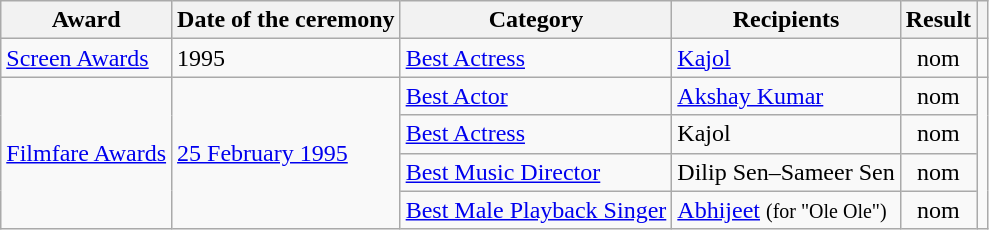<table class="wikitable plainrowheaders sortable">
<tr>
<th scope="col">Award</th>
<th scope="col">Date of the ceremony</th>
<th scope="col">Category</th>
<th scope="col">Recipients</th>
<th scope="col">Result</th>
<th class="unsortable" scope="col"></th>
</tr>
<tr>
<td><a href='#'>Screen Awards</a></td>
<td>1995</td>
<td><a href='#'>Best Actress</a></td>
<td><a href='#'>Kajol</a></td>
<td align="center">nom</td>
<td></td>
</tr>
<tr>
<td rowspan="4" scope="row"><a href='#'>Filmfare Awards</a></td>
<td rowspan="4"><a href='#'>25 February 1995</a></td>
<td><a href='#'>Best Actor</a></td>
<td><a href='#'>Akshay Kumar</a></td>
<td align="center">nom</td>
<td rowspan="4"></td>
</tr>
<tr>
<td><a href='#'>Best Actress</a></td>
<td>Kajol</td>
<td align="center">nom</td>
</tr>
<tr>
<td><a href='#'>Best Music Director</a></td>
<td>Dilip Sen–Sameer Sen</td>
<td align="center">nom</td>
</tr>
<tr>
<td><a href='#'>Best Male Playback Singer</a></td>
<td><a href='#'>Abhijeet</a> <small>(for "Ole Ole")</small></td>
<td align="center">nom</td>
</tr>
</table>
